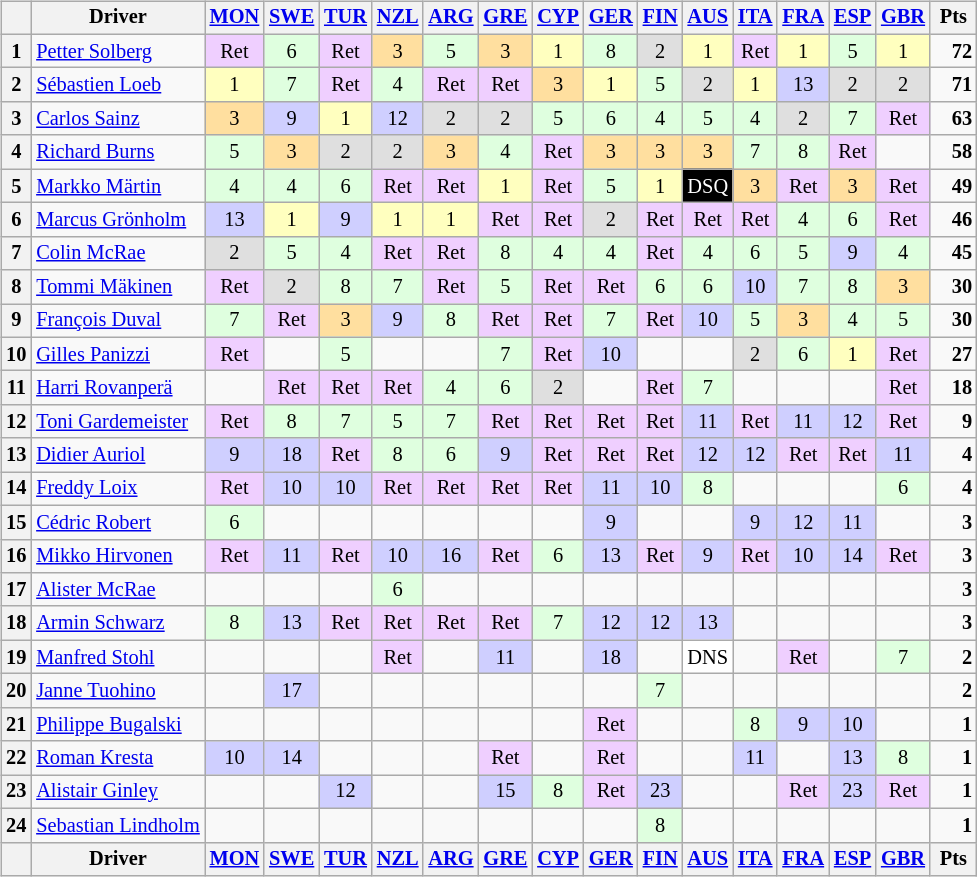<table>
<tr>
<td><br><table class="wikitable collapsible" style="font-size: 85%; text-align: center;">
<tr valign="top">
<th valign="middle"></th>
<th valign="middle">Driver</th>
<th><a href='#'>MON</a><br></th>
<th><a href='#'>SWE</a><br></th>
<th><a href='#'>TUR</a><br></th>
<th><a href='#'>NZL</a><br></th>
<th><a href='#'>ARG</a><br></th>
<th><a href='#'>GRE</a><br></th>
<th><a href='#'>CYP</a><br></th>
<th><a href='#'>GER</a><br></th>
<th><a href='#'>FIN</a><br></th>
<th><a href='#'>AUS</a><br></th>
<th><a href='#'>ITA</a><br></th>
<th><a href='#'>FRA</a><br></th>
<th><a href='#'>ESP</a><br></th>
<th><a href='#'>GBR</a><br></th>
<th valign="middle"> Pts </th>
</tr>
<tr>
<th>1</th>
<td align=left> <a href='#'>Petter Solberg</a></td>
<td style="background:#efcfff;">Ret</td>
<td style="background:#dfffdf;">6</td>
<td style="background:#efcfff;">Ret</td>
<td style="background:#ffdf9f;">3</td>
<td style="background:#dfffdf;">5</td>
<td style="background:#ffdf9f;">3</td>
<td style="background:#ffffbf;">1</td>
<td style="background:#dfffdf;">8</td>
<td style="background:#dfdfdf;">2</td>
<td style="background:#ffffbf;">1</td>
<td style="background:#efcfff;">Ret</td>
<td style="background:#ffffbf;">1</td>
<td style="background:#dfffdf;">5</td>
<td style="background:#ffffbf;">1</td>
<td align="right"><strong>72</strong></td>
</tr>
<tr>
<th>2</th>
<td align=left> <a href='#'>Sébastien Loeb</a></td>
<td style="background:#ffffbf;">1</td>
<td style="background:#dfffdf;">7</td>
<td style="background:#efcfff;">Ret</td>
<td style="background:#dfffdf;">4</td>
<td style="background:#efcfff;">Ret</td>
<td style="background:#efcfff;">Ret</td>
<td style="background:#ffdf9f;">3</td>
<td style="background:#ffffbf;">1</td>
<td style="background:#dfffdf;">5</td>
<td style="background:#dfdfdf;">2</td>
<td style="background:#ffffbf;">1</td>
<td style="background:#cfcfff;">13</td>
<td style="background:#dfdfdf;">2</td>
<td style="background:#dfdfdf;">2</td>
<td align="right"><strong>71</strong></td>
</tr>
<tr>
<th>3</th>
<td align=left> <a href='#'>Carlos Sainz</a></td>
<td style="background:#ffdf9f;">3</td>
<td style="background:#cfcfff;">9</td>
<td style="background:#ffffbf;">1</td>
<td style="background:#cfcfff;">12</td>
<td style="background:#dfdfdf;">2</td>
<td style="background:#dfdfdf;">2</td>
<td style="background:#dfffdf;">5</td>
<td style="background:#dfffdf;">6</td>
<td style="background:#dfffdf;">4</td>
<td style="background:#dfffdf;">5</td>
<td style="background:#dfffdf;">4</td>
<td style="background:#dfdfdf;">2</td>
<td style="background:#dfffdf;">7</td>
<td style="background:#efcfff;">Ret</td>
<td align="right"><strong>63</strong></td>
</tr>
<tr>
<th>4</th>
<td align=left> <a href='#'>Richard Burns</a></td>
<td style="background:#dfffdf;">5</td>
<td style="background:#ffdf9f;">3</td>
<td style="background:#dfdfdf;">2</td>
<td style="background:#dfdfdf;">2</td>
<td style="background:#ffdf9f;">3</td>
<td style="background:#dfffdf;">4</td>
<td style="background:#efcfff;">Ret</td>
<td style="background:#ffdf9f;">3</td>
<td style="background:#ffdf9f;">3</td>
<td style="background:#ffdf9f;">3</td>
<td style="background:#dfffdf;">7</td>
<td style="background:#dfffdf;">8</td>
<td style="background:#efcfff;">Ret</td>
<td></td>
<td align="right"><strong>58</strong></td>
</tr>
<tr>
<th>5</th>
<td align=left> <a href='#'>Markko Märtin</a></td>
<td style="background:#dfffdf;">4</td>
<td style="background:#dfffdf;">4</td>
<td style="background:#dfffdf;">6</td>
<td style="background:#efcfff;">Ret</td>
<td style="background:#efcfff;">Ret</td>
<td style="background:#ffffbf;">1</td>
<td style="background:#efcfff;">Ret</td>
<td style="background:#dfffdf;">5</td>
<td style="background:#ffffbf;">1</td>
<td style="background:#000000; color:#ffffff">DSQ</td>
<td style="background:#ffdf9f;">3</td>
<td style="background:#efcfff;">Ret</td>
<td style="background:#ffdf9f;">3</td>
<td style="background:#efcfff;">Ret</td>
<td align="right"><strong>49</strong></td>
</tr>
<tr>
<th>6</th>
<td align=left> <a href='#'>Marcus Grönholm</a></td>
<td style="background:#cfcfff;">13</td>
<td style="background:#ffffbf;">1</td>
<td style="background:#cfcfff;">9</td>
<td style="background:#ffffbf;">1</td>
<td style="background:#ffffbf;">1</td>
<td style="background:#efcfff;">Ret</td>
<td style="background:#efcfff;">Ret</td>
<td style="background:#dfdfdf;">2</td>
<td style="background:#efcfff;">Ret</td>
<td style="background:#efcfff;">Ret</td>
<td style="background:#efcfff;">Ret</td>
<td style="background:#dfffdf;">4</td>
<td style="background:#dfffdf;">6</td>
<td style="background:#efcfff;">Ret</td>
<td align="right"><strong>46</strong></td>
</tr>
<tr>
<th>7</th>
<td align=left> <a href='#'>Colin McRae</a></td>
<td style="background:#dfdfdf;">2</td>
<td style="background:#dfffdf;">5</td>
<td style="background:#dfffdf;">4</td>
<td style="background:#efcfff;">Ret</td>
<td style="background:#efcfff;">Ret</td>
<td style="background:#dfffdf;">8</td>
<td style="background:#dfffdf;">4</td>
<td style="background:#dfffdf;">4</td>
<td style="background:#efcfff;">Ret</td>
<td style="background:#dfffdf;">4</td>
<td style="background:#dfffdf;">6</td>
<td style="background:#dfffdf;">5</td>
<td style="background:#cfcfff;">9</td>
<td style="background:#dfffdf;">4</td>
<td align="right"><strong>45</strong></td>
</tr>
<tr>
<th>8</th>
<td align=left> <a href='#'>Tommi Mäkinen</a></td>
<td style="background:#efcfff;">Ret</td>
<td style="background:#dfdfdf;">2</td>
<td style="background:#dfffdf;">8</td>
<td style="background:#dfffdf;">7</td>
<td style="background:#efcfff;">Ret</td>
<td style="background:#dfffdf;">5</td>
<td style="background:#efcfff;">Ret</td>
<td style="background:#efcfff;">Ret</td>
<td style="background:#dfffdf;">6</td>
<td style="background:#dfffdf;">6</td>
<td style="background:#cfcfff;">10</td>
<td style="background:#dfffdf;">7</td>
<td style="background:#dfffdf;">8</td>
<td style="background:#ffdf9f;">3</td>
<td align="right"><strong>30</strong></td>
</tr>
<tr>
<th>9</th>
<td align=left> <a href='#'>François Duval</a></td>
<td style="background:#dfffdf;">7</td>
<td style="background:#efcfff;">Ret</td>
<td style="background:#ffdf9f;">3</td>
<td style="background:#cfcfff;">9</td>
<td style="background:#dfffdf;">8</td>
<td style="background:#efcfff;">Ret</td>
<td style="background:#efcfff;">Ret</td>
<td style="background:#dfffdf;">7</td>
<td style="background:#efcfff;">Ret</td>
<td style="background:#cfcfff;">10</td>
<td style="background:#dfffdf;">5</td>
<td style="background:#ffdf9f;">3</td>
<td style="background:#dfffdf;">4</td>
<td style="background:#dfffdf;">5</td>
<td align="right"><strong>30</strong></td>
</tr>
<tr>
<th>10</th>
<td align=left> <a href='#'>Gilles Panizzi</a></td>
<td style="background:#efcfff;">Ret</td>
<td></td>
<td style="background:#dfffdf;">5</td>
<td></td>
<td></td>
<td style="background:#dfffdf;">7</td>
<td style="background:#efcfff;">Ret</td>
<td style="background:#cfcfff;">10</td>
<td></td>
<td></td>
<td style="background:#dfdfdf;">2</td>
<td style="background:#dfffdf;">6</td>
<td style="background:#ffffbf;">1</td>
<td style="background:#efcfff;">Ret</td>
<td align="right"><strong>27</strong></td>
</tr>
<tr>
<th>11</th>
<td align=left> <a href='#'>Harri Rovanperä</a></td>
<td></td>
<td style="background:#efcfff;">Ret</td>
<td style="background:#efcfff;">Ret</td>
<td style="background:#efcfff;">Ret</td>
<td style="background:#dfffdf;">4</td>
<td style="background:#dfffdf;">6</td>
<td style="background:#dfdfdf;">2</td>
<td></td>
<td style="background:#efcfff;">Ret</td>
<td style="background:#dfffdf;">7</td>
<td></td>
<td></td>
<td></td>
<td style="background:#efcfff;">Ret</td>
<td align="right"><strong>18</strong></td>
</tr>
<tr>
<th>12</th>
<td align=left> <a href='#'>Toni Gardemeister</a></td>
<td style="background:#efcfff;">Ret</td>
<td style="background:#dfffdf;">8</td>
<td style="background:#dfffdf;">7</td>
<td style="background:#dfffdf;">5</td>
<td style="background:#dfffdf;">7</td>
<td style="background:#efcfff;">Ret</td>
<td style="background:#efcfff;">Ret</td>
<td style="background:#efcfff;">Ret</td>
<td style="background:#efcfff;">Ret</td>
<td style="background:#cfcfff;">11</td>
<td style="background:#efcfff;">Ret</td>
<td style="background:#cfcfff;">11</td>
<td style="background:#cfcfff;">12</td>
<td style="background:#efcfff;">Ret</td>
<td align="right"><strong>9</strong></td>
</tr>
<tr>
<th>13</th>
<td align=left> <a href='#'>Didier Auriol</a></td>
<td style="background:#cfcfff;">9</td>
<td style="background:#cfcfff;">18</td>
<td style="background:#efcfff;">Ret</td>
<td style="background:#dfffdf;">8</td>
<td style="background:#dfffdf;">6</td>
<td style="background:#cfcfff;">9</td>
<td style="background:#efcfff;">Ret</td>
<td style="background:#efcfff;">Ret</td>
<td style="background:#efcfff;">Ret</td>
<td style="background:#cfcfff;">12</td>
<td style="background:#cfcfff;">12</td>
<td style="background:#efcfff;">Ret</td>
<td style="background:#efcfff;">Ret</td>
<td style="background:#cfcfff;">11</td>
<td align="right"><strong>4</strong></td>
</tr>
<tr>
<th>14</th>
<td align=left> <a href='#'>Freddy Loix</a></td>
<td style="background:#efcfff;">Ret</td>
<td style="background:#cfcfff;">10</td>
<td style="background:#cfcfff;">10</td>
<td style="background:#efcfff;">Ret</td>
<td style="background:#efcfff;">Ret</td>
<td style="background:#efcfff;">Ret</td>
<td style="background:#efcfff;">Ret</td>
<td style="background:#cfcfff;">11</td>
<td style="background:#cfcfff;">10</td>
<td style="background:#dfffdf;">8</td>
<td></td>
<td></td>
<td></td>
<td style="background:#dfffdf;">6</td>
<td align="right"><strong>4</strong></td>
</tr>
<tr>
<th>15</th>
<td align=left> <a href='#'>Cédric Robert</a></td>
<td style="background:#dfffdf;">6</td>
<td></td>
<td></td>
<td></td>
<td></td>
<td></td>
<td></td>
<td style="background:#cfcfff;">9</td>
<td></td>
<td></td>
<td style="background:#cfcfff;">9</td>
<td style="background:#cfcfff;">12</td>
<td style="background:#cfcfff;">11</td>
<td></td>
<td align="right"><strong>3</strong></td>
</tr>
<tr>
<th>16</th>
<td align=left> <a href='#'>Mikko Hirvonen</a></td>
<td style="background:#efcfff;">Ret</td>
<td style="background:#cfcfff;">11</td>
<td style="background:#efcfff;">Ret</td>
<td style="background:#cfcfff;">10</td>
<td style="background:#cfcfff;">16</td>
<td style="background:#efcfff;">Ret</td>
<td style="background:#dfffdf;">6</td>
<td style="background:#cfcfff;">13</td>
<td style="background:#efcfff;">Ret</td>
<td style="background:#cfcfff;">9</td>
<td style="background:#efcfff;">Ret</td>
<td style="background:#cfcfff;">10</td>
<td style="background:#cfcfff;">14</td>
<td style="background:#efcfff;">Ret</td>
<td align="right"><strong>3</strong></td>
</tr>
<tr>
<th>17</th>
<td align=left> <a href='#'>Alister McRae</a></td>
<td></td>
<td></td>
<td></td>
<td style="background:#dfffdf;">6</td>
<td></td>
<td></td>
<td></td>
<td></td>
<td></td>
<td></td>
<td></td>
<td></td>
<td></td>
<td></td>
<td align="right"><strong>3</strong></td>
</tr>
<tr>
<th>18</th>
<td align=left> <a href='#'>Armin Schwarz</a></td>
<td style="background:#dfffdf;">8</td>
<td style="background:#cfcfff;">13</td>
<td style="background:#efcfff;">Ret</td>
<td style="background:#efcfff;">Ret</td>
<td style="background:#efcfff;">Ret</td>
<td style="background:#efcfff;">Ret</td>
<td style="background:#dfffdf;">7</td>
<td style="background:#cfcfff;">12</td>
<td style="background:#cfcfff;">12</td>
<td style="background:#cfcfff;">13</td>
<td></td>
<td></td>
<td></td>
<td></td>
<td align="right"><strong>3</strong></td>
</tr>
<tr>
<th>19</th>
<td align=left> <a href='#'>Manfred Stohl</a></td>
<td></td>
<td></td>
<td></td>
<td style="background:#efcfff;">Ret</td>
<td></td>
<td style="background:#cfcfff;">11</td>
<td></td>
<td style="background:#cfcfff;">18</td>
<td></td>
<td style="background:#ffffff;">DNS</td>
<td></td>
<td style="background:#efcfff;">Ret</td>
<td></td>
<td style="background:#dfffdf;">7</td>
<td align="right"><strong>2</strong></td>
</tr>
<tr>
<th>20</th>
<td align=left> <a href='#'>Janne Tuohino</a></td>
<td></td>
<td style="background:#cfcfff;">17</td>
<td></td>
<td></td>
<td></td>
<td></td>
<td></td>
<td></td>
<td style="background:#dfffdf;">7</td>
<td></td>
<td></td>
<td></td>
<td></td>
<td></td>
<td align="right"><strong>2</strong></td>
</tr>
<tr>
<th>21</th>
<td align=left> <a href='#'>Philippe Bugalski</a></td>
<td></td>
<td></td>
<td></td>
<td></td>
<td></td>
<td></td>
<td></td>
<td style="background:#efcfff;">Ret</td>
<td></td>
<td></td>
<td style="background:#dfffdf;">8</td>
<td style="background:#cfcfff;">9</td>
<td style="background:#cfcfff;">10</td>
<td></td>
<td align="right"><strong>1</strong></td>
</tr>
<tr>
<th>22</th>
<td align=left> <a href='#'>Roman Kresta</a></td>
<td style="background:#cfcfff;">10</td>
<td style="background:#cfcfff;">14</td>
<td></td>
<td></td>
<td></td>
<td style="background:#efcfff;">Ret</td>
<td></td>
<td style="background:#efcfff;">Ret</td>
<td></td>
<td></td>
<td style="background:#cfcfff;">11</td>
<td></td>
<td style="background:#cfcfff;">13</td>
<td style="background:#dfffdf;">8</td>
<td align="right"><strong>1</strong></td>
</tr>
<tr>
<th>23</th>
<td align=left> <a href='#'>Alistair Ginley</a></td>
<td></td>
<td></td>
<td style="background:#cfcfff;">12</td>
<td></td>
<td></td>
<td style="background:#cfcfff;">15</td>
<td style="background:#dfffdf;">8</td>
<td style="background:#efcfff;">Ret</td>
<td style="background:#cfcfff;">23</td>
<td></td>
<td></td>
<td style="background:#efcfff;">Ret</td>
<td style="background:#cfcfff;">23</td>
<td style="background:#efcfff;">Ret</td>
<td align="right"><strong>1</strong></td>
</tr>
<tr>
<th>24</th>
<td align=left nowrap> <a href='#'>Sebastian Lindholm</a></td>
<td></td>
<td></td>
<td></td>
<td></td>
<td></td>
<td></td>
<td></td>
<td></td>
<td style="background:#dfffdf;">8</td>
<td></td>
<td></td>
<td></td>
<td></td>
<td></td>
<td align="right"><strong>1</strong></td>
</tr>
<tr valign="top">
<th valign="middle"></th>
<th valign="middle">Driver</th>
<th><a href='#'>MON</a><br></th>
<th><a href='#'>SWE</a><br></th>
<th><a href='#'>TUR</a><br></th>
<th><a href='#'>NZL</a><br></th>
<th><a href='#'>ARG</a><br></th>
<th><a href='#'>GRE</a><br></th>
<th><a href='#'>CYP</a><br></th>
<th><a href='#'>GER</a><br></th>
<th><a href='#'>FIN</a><br></th>
<th><a href='#'>AUS</a><br></th>
<th><a href='#'>ITA</a><br></th>
<th><a href='#'>FRA</a><br></th>
<th><a href='#'>ESP</a><br></th>
<th><a href='#'>GBR</a><br></th>
<th valign="middle"> Pts </th>
</tr>
</table>
</td>
<td valign="top"><br></td>
</tr>
</table>
